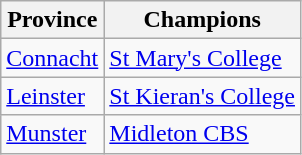<table class="wikitable">
<tr>
<th>Province</th>
<th>Champions</th>
</tr>
<tr>
<td><a href='#'>Connacht</a></td>
<td><a href='#'>St Mary's College</a></td>
</tr>
<tr>
<td><a href='#'>Leinster</a></td>
<td><a href='#'>St Kieran's College</a></td>
</tr>
<tr>
<td><a href='#'>Munster</a></td>
<td><a href='#'>Midleton CBS</a></td>
</tr>
</table>
